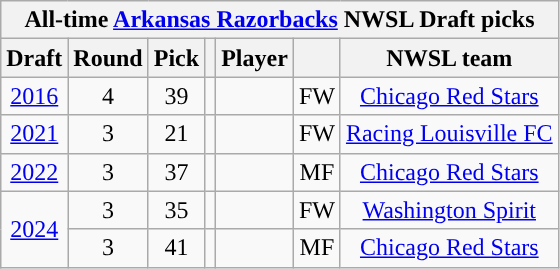<table class="wikitable sortable" style="text-align: center;">
<tr>
<th colspan="7" style="background:#">All-time <a href='#'><span>Arkansas Razorbacks</span></a> NWSL Draft picks</th>
</tr>
<tr>
<th scope="col">Draft</th>
<th scope="col">Round</th>
<th scope="col">Pick</th>
<th scope="col"></th>
<th scope="col">Player</th>
<th scope="col"></th>
<th scope="col">NWSL team</th>
</tr>
<tr>
<td><a href='#'>2016</a></td>
<td>4</td>
<td>39</td>
<td></td>
<td></td>
<td>FW</td>
<td><a href='#'>Chicago Red Stars</a></td>
</tr>
<tr>
<td><a href='#'>2021</a></td>
<td>3</td>
<td>21</td>
<td></td>
<td></td>
<td>FW</td>
<td><a href='#'>Racing Louisville FC</a></td>
</tr>
<tr>
<td><a href='#'>2022</a></td>
<td>3</td>
<td>37</td>
<td></td>
<td></td>
<td>MF</td>
<td><a href='#'>Chicago Red Stars</a></td>
</tr>
<tr>
<td rowspan="2"><a href='#'>2024</a></td>
<td>3</td>
<td>35</td>
<td></td>
<td></td>
<td>FW</td>
<td><a href='#'>Washington Spirit</a></td>
</tr>
<tr>
<td>3</td>
<td>41</td>
<td></td>
<td></td>
<td>MF</td>
<td><a href='#'>Chicago Red Stars</a></td>
</tr>
</table>
